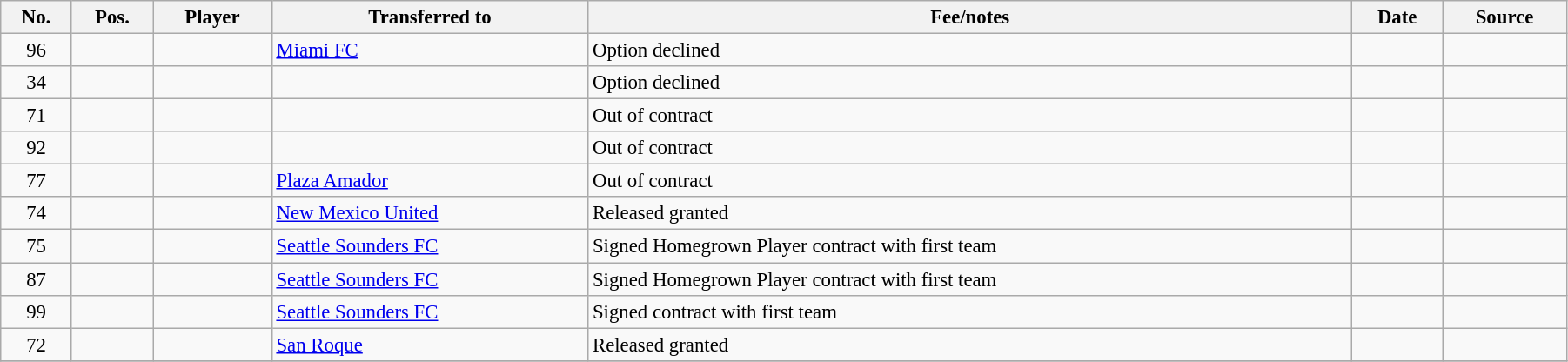<table class="wikitable sortable" style="width:95%; text-align:center; font-size:95%; text-align:left;">
<tr>
<th>No.</th>
<th><strong>Pos.</strong></th>
<th><strong>Player</strong></th>
<th><strong>Transferred to</strong></th>
<th><strong>Fee/notes</strong></th>
<th><strong>Date</strong></th>
<th>Source</th>
</tr>
<tr>
<td align=center>96</td>
<td align=center></td>
<td></td>
<td> <a href='#'>Miami FC</a></td>
<td>Option declined</td>
<td></td>
<td></td>
</tr>
<tr>
<td align=center>34</td>
<td align=center></td>
<td></td>
<td></td>
<td>Option declined</td>
<td></td>
<td></td>
</tr>
<tr>
<td align=center>71</td>
<td align=center></td>
<td></td>
<td></td>
<td>Out of contract</td>
<td></td>
<td></td>
</tr>
<tr>
<td align=center>92</td>
<td align=center></td>
<td></td>
<td></td>
<td>Out of contract</td>
<td></td>
<td></td>
</tr>
<tr>
<td align=center>77</td>
<td align=center></td>
<td></td>
<td> <a href='#'>Plaza Amador</a></td>
<td>Out of contract</td>
<td></td>
<td></td>
</tr>
<tr>
<td align=center>74</td>
<td align=center></td>
<td></td>
<td> <a href='#'>New Mexico United</a></td>
<td>Released granted</td>
<td></td>
<td></td>
</tr>
<tr>
<td align=center>75</td>
<td align=center></td>
<td></td>
<td> <a href='#'>Seattle Sounders FC</a></td>
<td>Signed Homegrown Player contract with first team</td>
<td></td>
<td></td>
</tr>
<tr>
<td align=center>87</td>
<td align=center></td>
<td></td>
<td> <a href='#'>Seattle Sounders FC</a></td>
<td>Signed Homegrown Player contract with first team</td>
<td></td>
<td></td>
</tr>
<tr>
<td align=center>99</td>
<td align=center></td>
<td></td>
<td> <a href='#'>Seattle Sounders FC</a></td>
<td>Signed contract with first team</td>
<td></td>
<td></td>
</tr>
<tr>
<td align=center>72</td>
<td align=center></td>
<td></td>
<td> <a href='#'>San Roque</a></td>
<td>Released granted</td>
<td></td>
<td></td>
</tr>
<tr>
</tr>
</table>
